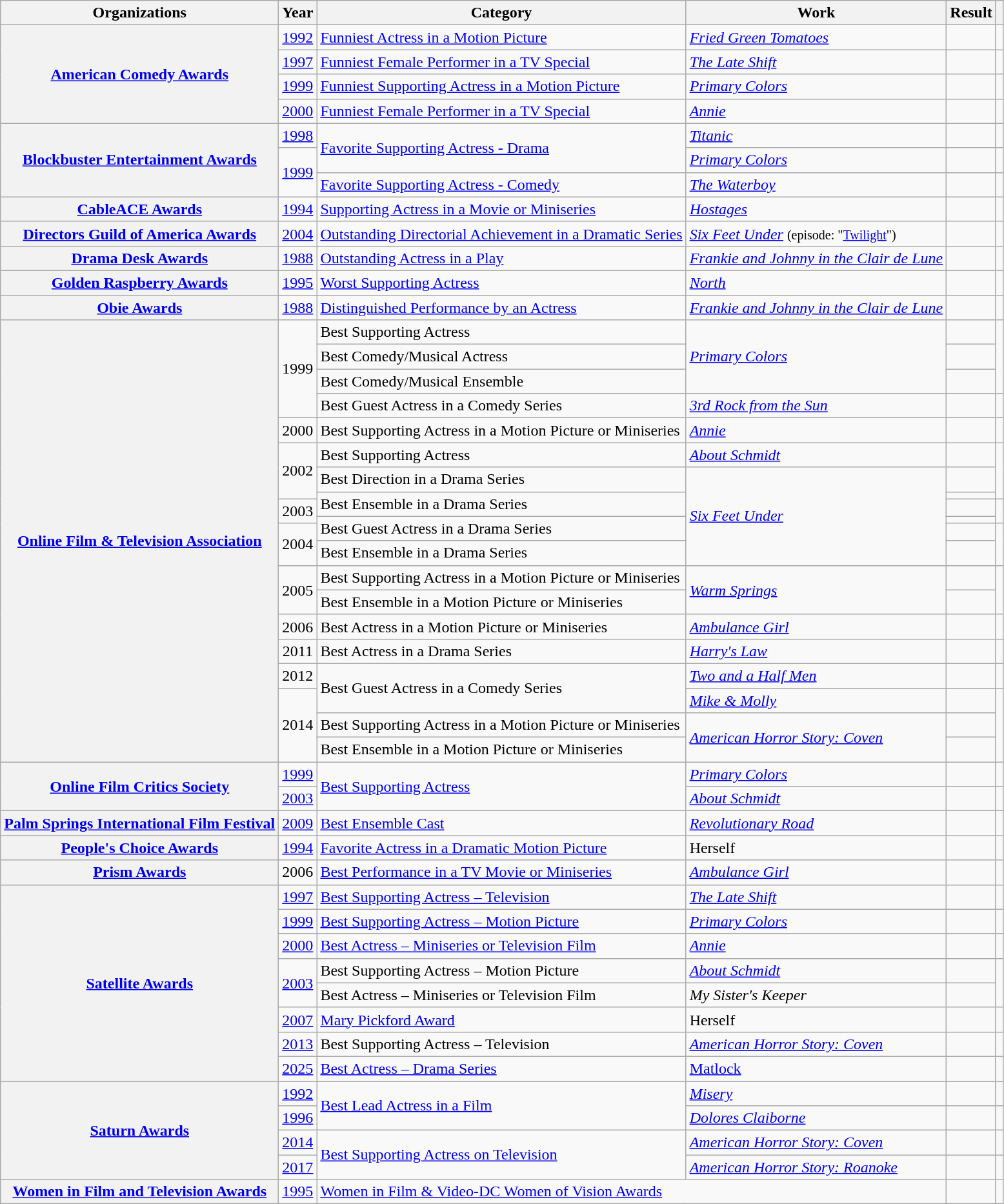<table class= "wikitable plainrowheaders sortable">
<tr>
<th>Organizations</th>
<th scope="col">Year</th>
<th scope="col">Category</th>
<th scope="col">Work</th>
<th scope="col">Result</th>
<th scope="col" class="unsortable"></th>
</tr>
<tr>
<th rowspan="4" scope="row"><a href='#'>American Comedy Awards</a></th>
<td style="text-align:center;"><a href='#'>1992</a></td>
<td><a href='#'>Funniest Actress in a Motion Picture</a></td>
<td><em><a href='#'>Fried Green Tomatoes</a></em></td>
<td></td>
<td style="text-align:center;"></td>
</tr>
<tr>
<td style="text-align:center;"><a href='#'>1997</a></td>
<td><a href='#'>Funniest Female Performer in a TV Special</a></td>
<td><em><a href='#'>The Late Shift</a></em></td>
<td></td>
<td style="text-align:center;"></td>
</tr>
<tr>
<td style="text-align:center;"><a href='#'>1999</a></td>
<td><a href='#'>Funniest Supporting Actress in a Motion Picture</a></td>
<td><em><a href='#'>Primary Colors</a></em></td>
<td></td>
<td style="text-align:center;"></td>
</tr>
<tr>
<td style="text-align:center;"><a href='#'>2000</a></td>
<td><a href='#'>Funniest Female Performer in a TV Special</a></td>
<td><em><a href='#'>Annie</a></em></td>
<td></td>
<td style="text-align:center;"></td>
</tr>
<tr>
<th rowspan="3" scope="row"><a href='#'>Blockbuster Entertainment Awards</a></th>
<td style="text-align:center;"><a href='#'>1998</a></td>
<td rowspan="2"><a href='#'>Favorite Supporting Actress - Drama</a></td>
<td><em><a href='#'>Titanic</a></em></td>
<td></td>
<td style="text-align:center;"></td>
</tr>
<tr>
<td style="text-align:center;", rowspan="2"><a href='#'>1999</a></td>
<td><em><a href='#'>Primary Colors</a></em></td>
<td></td>
<td style="text-align:center;"></td>
</tr>
<tr>
<td><a href='#'>Favorite Supporting Actress - Comedy</a></td>
<td><em><a href='#'>The Waterboy</a></em></td>
<td></td>
<td style="text-align:center;"></td>
</tr>
<tr>
<th rowspan="1" scope="row"><a href='#'>CableACE Awards</a></th>
<td style="text-align:center;"><a href='#'>1994</a></td>
<td><a href='#'>Supporting Actress in a Movie or Miniseries</a></td>
<td><em><a href='#'>Hostages</a></em></td>
<td></td>
<td style="text-align:center;"></td>
</tr>
<tr>
<th rowspan="1" scope="row"><a href='#'>Directors Guild of America Awards</a></th>
<td style="text-align:center;"><a href='#'>2004</a></td>
<td><a href='#'>Outstanding Directorial Achievement in a Dramatic Series</a></td>
<td><em><a href='#'>Six Feet Under</a></em> <small> (episode: "<a href='#'>Twilight</a>")</small></td>
<td></td>
<td style="text-align:center;"></td>
</tr>
<tr>
<th rowspan="1" scope="row"><a href='#'>Drama Desk Awards</a></th>
<td style="text-align:center;"><a href='#'>1988</a></td>
<td><a href='#'>Outstanding Actress in a Play</a></td>
<td><em><a href='#'>Frankie and Johnny in the Clair de Lune</a></em></td>
<td></td>
<td style="text-align:center;"></td>
</tr>
<tr>
<th rowspan="1" scope="row"><a href='#'>Golden Raspberry Awards</a></th>
<td style="text-align:center;"><a href='#'>1995</a></td>
<td><a href='#'>Worst Supporting Actress</a></td>
<td><em><a href='#'>North</a></em></td>
<td></td>
<td style="text-align:center;"></td>
</tr>
<tr>
<th rowspan="1" scope="row"><a href='#'>Obie Awards</a></th>
<td style="text-align:center;"><a href='#'>1988</a></td>
<td><a href='#'>Distinguished Performance by an Actress</a></td>
<td><em><a href='#'>Frankie and Johnny in the Clair de Lune</a></em></td>
<td></td>
<td style="text-align:center;"></td>
</tr>
<tr>
<th rowspan="20" scope="row"><a href='#'>Online Film & Television Association</a></th>
<td style="text-align:center;", rowspan="4">1999</td>
<td>Best Supporting Actress</td>
<td rowspan="3"><em><a href='#'>Primary Colors</a></em></td>
<td></td>
<td rowspan="3" style="text-align:center;"></td>
</tr>
<tr>
<td>Best Comedy/Musical Actress</td>
<td></td>
</tr>
<tr>
<td>Best Comedy/Musical Ensemble</td>
<td></td>
</tr>
<tr>
<td>Best Guest Actress in a Comedy Series</td>
<td><em><a href='#'>3rd Rock from the Sun</a></em></td>
<td></td>
<td style="text-align:center;"></td>
</tr>
<tr>
<td style="text-align:center;">2000</td>
<td>Best Supporting Actress in a Motion Picture or Miniseries</td>
<td><em><a href='#'>Annie</a></em></td>
<td></td>
<td style="text-align:center;"></td>
</tr>
<tr>
<td style="text-align:center;", rowspan="3">2002</td>
<td>Best Supporting Actress</td>
<td><em><a href='#'>About Schmidt</a></em></td>
<td></td>
<td rowspan="3" style="text-align:center;"></td>
</tr>
<tr>
<td>Best Direction in a Drama Series</td>
<td rowspan="6"><em><a href='#'>Six Feet Under</a></em></td>
<td></td>
</tr>
<tr>
<td rowspan="2">Best Ensemble in a Drama Series</td>
<td></td>
</tr>
<tr>
<td style="text-align:center;", rowspan="2">2003</td>
<td></td>
<td rowspan="2" style="text-align:center;"></td>
</tr>
<tr>
<td rowspan="2">Best Guest Actress in a Drama Series</td>
<td></td>
</tr>
<tr>
<td style="text-align:center;", rowspan="2">2004</td>
<td></td>
<td rowspan="2" style="text-align:center;"></td>
</tr>
<tr>
<td>Best Ensemble in a Drama Series</td>
<td></td>
</tr>
<tr>
<td style="text-align:center;", rowspan="2">2005</td>
<td>Best Supporting Actress in a Motion Picture or Miniseries</td>
<td rowspan="2"><em><a href='#'>Warm Springs</a></em></td>
<td></td>
<td rowspan="2" style="text-align:center;"></td>
</tr>
<tr>
<td>Best Ensemble in a Motion Picture or Miniseries</td>
<td></td>
</tr>
<tr>
<td style="text-align:center;">2006</td>
<td>Best Actress in a Motion Picture or Miniseries</td>
<td><em><a href='#'>Ambulance Girl</a></em></td>
<td></td>
<td style="text-align:center;"></td>
</tr>
<tr>
<td style="text-align:center;">2011</td>
<td>Best Actress in a Drama Series</td>
<td><em><a href='#'>Harry's Law</a></em></td>
<td></td>
<td style="text-align:center;"></td>
</tr>
<tr>
<td style="text-align:center;">2012</td>
<td rowspan="2">Best Guest Actress in a Comedy Series</td>
<td><em><a href='#'>Two and a Half Men</a></em></td>
<td></td>
<td style="text-align:center;"></td>
</tr>
<tr>
<td style="text-align:center;", rowspan="3">2014</td>
<td><em><a href='#'>Mike & Molly</a></em></td>
<td></td>
<td rowspan="3" style="text-align:center;"></td>
</tr>
<tr>
<td>Best Supporting Actress in a Motion Picture or Miniseries</td>
<td rowspan="2"><em><a href='#'>American Horror Story: Coven</a></em></td>
<td></td>
</tr>
<tr>
<td>Best Ensemble in a Motion Picture or Miniseries</td>
<td></td>
</tr>
<tr>
<th rowspan="2" scope="row"><a href='#'>Online Film Critics Society</a></th>
<td style="text-align:center;"><a href='#'>1999</a></td>
<td rowspan="2"><a href='#'>Best Supporting Actress</a></td>
<td><em><a href='#'>Primary Colors</a></em></td>
<td></td>
<td style="text-align:center;"></td>
</tr>
<tr>
<td style="text-align:center;"><a href='#'>2003</a></td>
<td><em><a href='#'>About Schmidt</a></em></td>
<td></td>
<td style="text-align:center;"></td>
</tr>
<tr>
<th rowspan="1" scope="row"><a href='#'>Palm Springs International Film Festival</a></th>
<td style="text-align:center;"><a href='#'>2009</a></td>
<td><a href='#'>Best Ensemble Cast</a></td>
<td><em><a href='#'>Revolutionary Road</a></em></td>
<td></td>
<td style="text-align:center;"></td>
</tr>
<tr>
<th rowspan="1" scope="row"><a href='#'>People's Choice Awards</a></th>
<td style="text-align:center;"><a href='#'>1994</a></td>
<td><a href='#'>Favorite Actress in a Dramatic Motion Picture</a></td>
<td>Herself</td>
<td></td>
<td style="text-align:center;"></td>
</tr>
<tr>
<th rowspan="1" scope="row"><a href='#'>Prism Awards</a></th>
<td style="text-align:center;">2006</td>
<td><a href='#'>Best Performance in a TV Movie or Miniseries</a></td>
<td><em><a href='#'>Ambulance Girl</a></em></td>
<td></td>
<td style="text-align:center;"></td>
</tr>
<tr>
<th rowspan="8" scope="row"><a href='#'>Satellite Awards</a></th>
<td style="text-align:center;"><a href='#'>1997</a></td>
<td><a href='#'>Best Supporting Actress – Television</a></td>
<td><em><a href='#'>The Late Shift</a></em></td>
<td></td>
<td style="text-align:center;"></td>
</tr>
<tr>
<td style="text-align:center;"><a href='#'>1999</a></td>
<td><a href='#'>Best Supporting Actress – Motion Picture</a></td>
<td><em><a href='#'>Primary Colors</a></em></td>
<td></td>
<td style="text-align:center;"></td>
</tr>
<tr>
<td style="text-align:center;"><a href='#'>2000</a></td>
<td><a href='#'>Best Actress – Miniseries or Television Film</a></td>
<td><em><a href='#'>Annie</a></em></td>
<td></td>
<td style="text-align:center;"></td>
</tr>
<tr>
<td style="text-align:center;", rowspan="2"><a href='#'>2003</a></td>
<td>Best Supporting Actress – Motion Picture</td>
<td><em><a href='#'>About Schmidt</a></em></td>
<td></td>
<td rowspan="2" style="text-align:center;"></td>
</tr>
<tr>
<td>Best Actress – Miniseries or Television Film</td>
<td><em>My Sister's Keeper</em></td>
<td></td>
</tr>
<tr>
<td style="text-align:center;"><a href='#'>2007</a></td>
<td><a href='#'>Mary Pickford Award</a></td>
<td>Herself</td>
<td></td>
<td style="text-align:center;"></td>
</tr>
<tr>
<td style="text-align:center;"><a href='#'>2013</a></td>
<td>Best Supporting Actress – Television</td>
<td><em><a href='#'>American Horror Story: Coven</a></em></td>
<td></td>
<td style="text-align:center;"></td>
</tr>
<tr>
<td style="text-align:center;"><a href='#'>2025</a></td>
<td><a href='#'>Best Actress – Drama Series</a></td>
<td><a href='#'>Matlock</a></td>
<td></td>
<td style="text-align:center;"></td>
</tr>
<tr>
<th rowspan="4" scope="row"><a href='#'>Saturn Awards</a></th>
<td style="text-align:center;"><a href='#'>1992</a></td>
<td rowspan="2"><a href='#'>Best Lead Actress in a Film</a></td>
<td><em><a href='#'>Misery</a></em></td>
<td></td>
<td style="text-align:center;"></td>
</tr>
<tr>
<td style="text-align:center;"><a href='#'>1996</a></td>
<td><em><a href='#'>Dolores Claiborne</a></em></td>
<td></td>
<td style="text-align:center;"></td>
</tr>
<tr>
<td style="text-align:center;"><a href='#'>2014</a></td>
<td rowspan="2"><a href='#'>Best Supporting Actress on Television</a></td>
<td><em><a href='#'>American Horror Story: Coven</a></em></td>
<td></td>
<td style="text-align:center;"></td>
</tr>
<tr>
<td style="text-align:center;"><a href='#'>2017</a></td>
<td><em><a href='#'>American Horror Story: Roanoke</a></em></td>
<td></td>
<td style="text-align:center;"></td>
</tr>
<tr>
<th rowspan="2" scope="row"><a href='#'>Women in Film and Television Awards</a></th>
<td style="text-align:center;"><a href='#'>1995</a></td>
<td colspan=2><a href='#'>Women in Film & Video-DC Women of Vision Awards</a></td>
<td></td>
<td style="text-align:center;"></td>
</tr>
</table>
